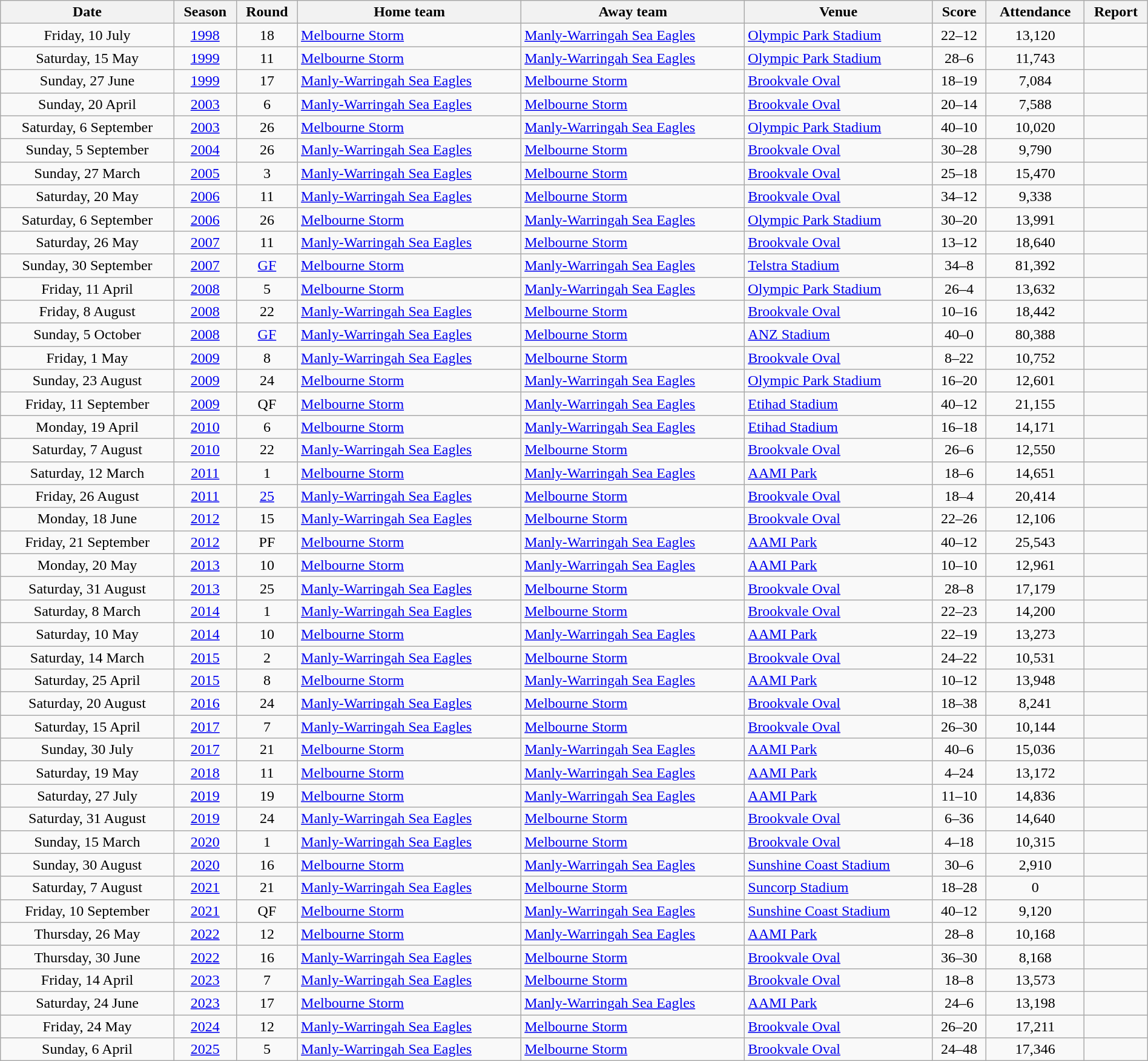<table class="wikitable" style="text-align:center;" width="100%">
<tr>
<th>Date</th>
<th>Season</th>
<th>Round</th>
<th>Home team</th>
<th>Away team</th>
<th>Venue</th>
<th>Score</th>
<th>Attendance</th>
<th>Report</th>
</tr>
<tr>
<td>Friday, 10 July</td>
<td><a href='#'>1998</a></td>
<td>18</td>
<td style="text-align:left;"> <a href='#'>Melbourne Storm</a></td>
<td style="text-align:left;"> <a href='#'>Manly-Warringah Sea Eagles</a></td>
<td style="text-align:left;"><a href='#'>Olympic Park Stadium</a></td>
<td>22–12</td>
<td>13,120</td>
<td></td>
</tr>
<tr>
<td>Saturday, 15 May</td>
<td><a href='#'>1999</a></td>
<td>11</td>
<td style="text-align:left;"> <a href='#'>Melbourne Storm</a></td>
<td style="text-align:left;"> <a href='#'>Manly-Warringah Sea Eagles</a></td>
<td style="text-align:left;"><a href='#'>Olympic Park Stadium</a></td>
<td>28–6</td>
<td>11,743</td>
<td></td>
</tr>
<tr>
<td>Sunday, 27 June</td>
<td><a href='#'>1999</a></td>
<td>17</td>
<td style="text-align:left;"> <a href='#'>Manly-Warringah Sea Eagles</a></td>
<td style="text-align:left;"> <a href='#'>Melbourne Storm</a></td>
<td style="text-align:left;"><a href='#'>Brookvale Oval</a></td>
<td>18–19</td>
<td>7,084</td>
<td></td>
</tr>
<tr>
<td>Sunday, 20 April</td>
<td><a href='#'>2003</a></td>
<td>6</td>
<td style="text-align:left;"> <a href='#'>Manly-Warringah Sea Eagles</a></td>
<td style="text-align:left;"> <a href='#'>Melbourne Storm</a></td>
<td style="text-align:left;"><a href='#'>Brookvale Oval</a></td>
<td>20–14</td>
<td>7,588</td>
<td></td>
</tr>
<tr>
<td>Saturday, 6 September</td>
<td><a href='#'>2003</a></td>
<td>26</td>
<td style="text-align:left;"> <a href='#'>Melbourne Storm</a></td>
<td style="text-align:left;"> <a href='#'>Manly-Warringah Sea Eagles</a></td>
<td style="text-align:left;"><a href='#'>Olympic Park Stadium</a></td>
<td>40–10</td>
<td>10,020</td>
<td></td>
</tr>
<tr>
<td>Sunday, 5 September</td>
<td><a href='#'>2004</a></td>
<td>26</td>
<td style="text-align:left;"> <a href='#'>Manly-Warringah Sea Eagles</a></td>
<td style="text-align:left;"> <a href='#'>Melbourne Storm</a></td>
<td style="text-align:left;"><a href='#'>Brookvale Oval</a></td>
<td>30–28</td>
<td>9,790</td>
<td></td>
</tr>
<tr>
<td>Sunday, 27 March</td>
<td><a href='#'>2005</a></td>
<td>3</td>
<td style="text-align:left;"> <a href='#'>Manly-Warringah Sea Eagles</a></td>
<td style="text-align:left;"> <a href='#'>Melbourne Storm</a></td>
<td style="text-align:left;"><a href='#'>Brookvale Oval</a></td>
<td>25–18</td>
<td>15,470</td>
<td></td>
</tr>
<tr>
<td>Saturday, 20 May</td>
<td><a href='#'>2006</a></td>
<td>11</td>
<td style="text-align:left;"> <a href='#'>Manly-Warringah Sea Eagles</a></td>
<td style="text-align:left;"> <a href='#'>Melbourne Storm</a></td>
<td style="text-align:left;"><a href='#'>Brookvale Oval</a></td>
<td>34–12</td>
<td>9,338</td>
<td></td>
</tr>
<tr>
<td>Saturday, 6 September</td>
<td><a href='#'>2006</a></td>
<td>26</td>
<td style="text-align:left;"> <a href='#'>Melbourne Storm</a></td>
<td style="text-align:left;"> <a href='#'>Manly-Warringah Sea Eagles</a></td>
<td style="text-align:left;"><a href='#'>Olympic Park Stadium</a></td>
<td>30–20</td>
<td>13,991</td>
<td></td>
</tr>
<tr>
<td>Saturday, 26 May</td>
<td><a href='#'>2007</a></td>
<td>11</td>
<td style="text-align:left;"> <a href='#'>Manly-Warringah Sea Eagles</a></td>
<td style="text-align:left;"> <a href='#'>Melbourne Storm</a></td>
<td style="text-align:left;"><a href='#'>Brookvale Oval</a></td>
<td>13–12</td>
<td>18,640</td>
<td></td>
</tr>
<tr>
<td>Sunday, 30 September</td>
<td><a href='#'>2007</a></td>
<td><a href='#'>GF</a></td>
<td style="text-align:left;"> <a href='#'>Melbourne Storm</a></td>
<td style="text-align:left;"> <a href='#'>Manly-Warringah Sea Eagles</a></td>
<td style="text-align:left;"><a href='#'>Telstra Stadium</a></td>
<td>34–8</td>
<td>81,392</td>
<td></td>
</tr>
<tr>
<td>Friday, 11 April</td>
<td><a href='#'>2008</a></td>
<td>5</td>
<td style="text-align:left;"> <a href='#'>Melbourne Storm</a></td>
<td style="text-align:left;"> <a href='#'>Manly-Warringah Sea Eagles</a></td>
<td style="text-align:left;"><a href='#'>Olympic Park Stadium</a></td>
<td>26–4</td>
<td>13,632</td>
<td></td>
</tr>
<tr>
<td>Friday, 8 August</td>
<td><a href='#'>2008</a></td>
<td>22</td>
<td style="text-align:left;"> <a href='#'>Manly-Warringah Sea Eagles</a></td>
<td style="text-align:left;"> <a href='#'>Melbourne Storm</a></td>
<td style="text-align:left;"><a href='#'>Brookvale Oval</a></td>
<td>10–16</td>
<td>18,442</td>
<td></td>
</tr>
<tr>
<td>Sunday, 5 October</td>
<td><a href='#'>2008</a></td>
<td><a href='#'>GF</a></td>
<td style="text-align:left;"> <a href='#'>Manly-Warringah Sea Eagles</a></td>
<td style="text-align:left;"> <a href='#'>Melbourne Storm</a></td>
<td style="text-align:left;"><a href='#'>ANZ Stadium</a></td>
<td>40–0</td>
<td>80,388</td>
<td></td>
</tr>
<tr>
<td>Friday, 1 May</td>
<td><a href='#'>2009</a></td>
<td>8</td>
<td style="text-align:left;"> <a href='#'>Manly-Warringah Sea Eagles</a></td>
<td style="text-align:left;"> <a href='#'>Melbourne Storm</a></td>
<td style="text-align:left;"><a href='#'>Brookvale Oval</a></td>
<td>8–22</td>
<td>10,752</td>
<td></td>
</tr>
<tr>
<td>Sunday, 23 August</td>
<td><a href='#'>2009</a></td>
<td>24</td>
<td style="text-align:left;"> <a href='#'>Melbourne Storm</a></td>
<td style="text-align:left;"> <a href='#'>Manly-Warringah Sea Eagles</a></td>
<td style="text-align:left;"><a href='#'>Olympic Park Stadium</a></td>
<td>16–20</td>
<td>12,601</td>
<td></td>
</tr>
<tr>
<td>Friday, 11 September</td>
<td><a href='#'>2009</a></td>
<td>QF</td>
<td style="text-align:left;"> <a href='#'>Melbourne Storm</a></td>
<td style="text-align:left;"> <a href='#'>Manly-Warringah Sea Eagles</a></td>
<td style="text-align:left;"><a href='#'>Etihad Stadium</a></td>
<td>40–12</td>
<td>21,155</td>
<td></td>
</tr>
<tr>
<td>Monday, 19 April</td>
<td><a href='#'>2010</a></td>
<td>6</td>
<td style="text-align:left;"> <a href='#'>Melbourne Storm</a></td>
<td style="text-align:left;"> <a href='#'>Manly-Warringah Sea Eagles</a></td>
<td style="text-align:left;"><a href='#'>Etihad Stadium</a></td>
<td>16–18</td>
<td>14,171</td>
<td></td>
</tr>
<tr>
<td>Saturday, 7 August</td>
<td><a href='#'>2010</a></td>
<td>22</td>
<td style="text-align:left;"> <a href='#'>Manly-Warringah Sea Eagles</a></td>
<td style="text-align:left;"> <a href='#'>Melbourne Storm</a></td>
<td style="text-align:left;"><a href='#'>Brookvale Oval</a></td>
<td>26–6</td>
<td>12,550</td>
<td></td>
</tr>
<tr>
<td>Saturday, 12 March</td>
<td><a href='#'>2011</a></td>
<td>1</td>
<td style="text-align:left;"> <a href='#'>Melbourne Storm</a></td>
<td style="text-align:left;"> <a href='#'>Manly-Warringah Sea Eagles</a></td>
<td style="text-align:left;"><a href='#'>AAMI Park</a></td>
<td>18–6</td>
<td>14,651</td>
<td></td>
</tr>
<tr>
<td>Friday, 26 August</td>
<td><a href='#'>2011</a></td>
<td><a href='#'>25</a></td>
<td style="text-align:left;"> <a href='#'>Manly-Warringah Sea Eagles</a></td>
<td style="text-align:left;"> <a href='#'>Melbourne Storm</a></td>
<td style="text-align:left;"><a href='#'>Brookvale Oval</a></td>
<td>18–4</td>
<td>20,414</td>
<td></td>
</tr>
<tr>
<td>Monday, 18 June</td>
<td><a href='#'>2012</a></td>
<td>15</td>
<td style="text-align:left;"> <a href='#'>Manly-Warringah Sea Eagles</a></td>
<td style="text-align:left;"> <a href='#'>Melbourne Storm</a></td>
<td style="text-align:left;"><a href='#'>Brookvale Oval</a></td>
<td>22–26</td>
<td>12,106</td>
<td></td>
</tr>
<tr>
<td>Friday, 21 September</td>
<td><a href='#'>2012</a></td>
<td>PF</td>
<td style="text-align:left;"> <a href='#'>Melbourne Storm</a></td>
<td style="text-align:left;"> <a href='#'>Manly-Warringah Sea Eagles</a></td>
<td style="text-align:left;"><a href='#'>AAMI Park</a></td>
<td>40–12</td>
<td>25,543</td>
<td></td>
</tr>
<tr>
<td>Monday, 20 May</td>
<td><a href='#'>2013</a></td>
<td>10</td>
<td style="text-align:left;"> <a href='#'>Melbourne Storm</a></td>
<td style="text-align:left;"> <a href='#'>Manly-Warringah Sea Eagles</a></td>
<td style="text-align:left;"><a href='#'>AAMI Park</a></td>
<td>10–10</td>
<td>12,961</td>
<td></td>
</tr>
<tr>
<td>Saturday, 31 August</td>
<td><a href='#'>2013</a></td>
<td>25</td>
<td style="text-align:left;"> <a href='#'>Manly-Warringah Sea Eagles</a></td>
<td style="text-align:left;"> <a href='#'>Melbourne Storm</a></td>
<td style="text-align:left;"><a href='#'>Brookvale Oval</a></td>
<td>28–8</td>
<td>17,179</td>
<td></td>
</tr>
<tr>
<td>Saturday, 8 March</td>
<td><a href='#'>2014</a></td>
<td>1</td>
<td style="text-align:left;"> <a href='#'>Manly-Warringah Sea Eagles</a></td>
<td style="text-align:left;"> <a href='#'>Melbourne Storm</a></td>
<td style="text-align:left;"><a href='#'>Brookvale Oval</a></td>
<td>22–23</td>
<td>14,200</td>
<td></td>
</tr>
<tr>
<td>Saturday, 10 May</td>
<td><a href='#'>2014</a></td>
<td>10</td>
<td style="text-align:left;"> <a href='#'>Melbourne Storm</a></td>
<td style="text-align:left;"> <a href='#'>Manly-Warringah Sea Eagles</a></td>
<td style="text-align:left;"><a href='#'>AAMI Park</a></td>
<td>22–19</td>
<td>13,273</td>
<td></td>
</tr>
<tr>
<td>Saturday, 14 March</td>
<td><a href='#'>2015</a></td>
<td>2</td>
<td style="text-align:left;"> <a href='#'>Manly-Warringah Sea Eagles</a></td>
<td style="text-align:left;"> <a href='#'>Melbourne Storm</a></td>
<td style="text-align:left;"><a href='#'>Brookvale Oval</a></td>
<td>24–22</td>
<td>10,531</td>
<td></td>
</tr>
<tr>
<td>Saturday, 25 April</td>
<td><a href='#'>2015</a></td>
<td>8</td>
<td style="text-align:left;"> <a href='#'>Melbourne Storm</a></td>
<td style="text-align:left;"> <a href='#'>Manly-Warringah Sea Eagles</a></td>
<td style="text-align:left;"><a href='#'>AAMI Park</a></td>
<td>10–12</td>
<td>13,948</td>
<td></td>
</tr>
<tr>
<td>Saturday, 20 August</td>
<td><a href='#'>2016</a></td>
<td>24</td>
<td style="text-align:left;"> <a href='#'>Manly-Warringah Sea Eagles</a></td>
<td style="text-align:left;"> <a href='#'>Melbourne Storm</a></td>
<td style="text-align:left;"><a href='#'>Brookvale Oval</a></td>
<td>18–38</td>
<td>8,241</td>
<td></td>
</tr>
<tr>
<td>Saturday, 15 April</td>
<td><a href='#'>2017</a></td>
<td>7</td>
<td style="text-align:left;"> <a href='#'>Manly-Warringah Sea Eagles</a></td>
<td style="text-align:left;"> <a href='#'>Melbourne Storm</a></td>
<td style="text-align:left;"><a href='#'>Brookvale Oval</a></td>
<td>26–30</td>
<td>10,144</td>
<td></td>
</tr>
<tr>
<td>Sunday, 30 July</td>
<td><a href='#'>2017</a></td>
<td>21</td>
<td style="text-align:left;"> <a href='#'>Melbourne Storm</a></td>
<td style="text-align:left;"> <a href='#'>Manly-Warringah Sea Eagles</a></td>
<td style="text-align:left;"><a href='#'>AAMI Park</a></td>
<td>40–6</td>
<td>15,036</td>
<td></td>
</tr>
<tr>
<td>Saturday, 19 May</td>
<td><a href='#'>2018</a></td>
<td>11</td>
<td style="text-align:left;"> <a href='#'>Melbourne Storm</a></td>
<td style="text-align:left;"> <a href='#'>Manly-Warringah Sea Eagles</a></td>
<td style="text-align:left;"><a href='#'>AAMI Park</a></td>
<td>4–24</td>
<td>13,172</td>
<td></td>
</tr>
<tr>
<td>Saturday, 27 July</td>
<td><a href='#'>2019</a></td>
<td>19</td>
<td style="text-align:left;"> <a href='#'>Melbourne Storm</a></td>
<td style="text-align:left;"> <a href='#'>Manly-Warringah Sea Eagles</a></td>
<td style="text-align:left;"><a href='#'>AAMI Park</a></td>
<td>11–10</td>
<td>14,836</td>
<td></td>
</tr>
<tr>
<td>Saturday, 31 August</td>
<td><a href='#'>2019</a></td>
<td>24</td>
<td style="text-align:left;"> <a href='#'>Manly-Warringah Sea Eagles</a></td>
<td style="text-align:left;"> <a href='#'>Melbourne Storm</a></td>
<td style="text-align:left;"><a href='#'>Brookvale Oval</a></td>
<td>6–36</td>
<td>14,640</td>
<td></td>
</tr>
<tr>
<td>Sunday, 15 March</td>
<td><a href='#'>2020</a></td>
<td>1</td>
<td style="text-align:left;"> <a href='#'>Manly-Warringah Sea Eagles</a></td>
<td style="text-align:left;"> <a href='#'>Melbourne Storm</a></td>
<td style="text-align:left;"><a href='#'>Brookvale Oval</a></td>
<td>4–18</td>
<td>10,315</td>
<td></td>
</tr>
<tr>
<td>Sunday, 30 August</td>
<td><a href='#'>2020</a></td>
<td>16</td>
<td style="text-align:left;"> <a href='#'>Melbourne Storm</a></td>
<td style="text-align:left;"> <a href='#'>Manly-Warringah Sea Eagles</a></td>
<td style="text-align:left;"><a href='#'>Sunshine Coast Stadium</a></td>
<td>30–6</td>
<td>2,910</td>
<td></td>
</tr>
<tr>
<td>Saturday, 7 August</td>
<td><a href='#'>2021</a></td>
<td>21</td>
<td style="text-align:left;"> <a href='#'>Manly-Warringah Sea Eagles</a></td>
<td style="text-align:left;"> <a href='#'>Melbourne Storm</a></td>
<td style="text-align:left;"><a href='#'>Suncorp Stadium</a></td>
<td>18–28</td>
<td>0</td>
<td></td>
</tr>
<tr>
<td>Friday, 10 September</td>
<td><a href='#'>2021</a></td>
<td>QF</td>
<td style="text-align:left;"> <a href='#'>Melbourne Storm</a></td>
<td style="text-align:left;"> <a href='#'>Manly-Warringah Sea Eagles</a></td>
<td style="text-align:left;"><a href='#'>Sunshine Coast Stadium</a></td>
<td>40–12</td>
<td>9,120</td>
<td></td>
</tr>
<tr>
<td>Thursday, 26 May</td>
<td><a href='#'>2022</a></td>
<td>12</td>
<td style="text-align:left;"> <a href='#'>Melbourne Storm</a></td>
<td style="text-align:left;"> <a href='#'>Manly-Warringah Sea Eagles</a></td>
<td style="text-align:left;"><a href='#'>AAMI Park</a></td>
<td>28–8</td>
<td>10,168</td>
<td></td>
</tr>
<tr>
<td>Thursday, 30 June</td>
<td><a href='#'>2022</a></td>
<td>16</td>
<td style="text-align:left;"> <a href='#'>Manly-Warringah Sea Eagles</a></td>
<td style="text-align:left;"> <a href='#'>Melbourne Storm</a></td>
<td style="text-align:left;"><a href='#'>Brookvale Oval</a></td>
<td>36–30</td>
<td>8,168</td>
<td></td>
</tr>
<tr>
<td>Friday, 14 April</td>
<td><a href='#'>2023</a></td>
<td>7</td>
<td style="text-align:left;"> <a href='#'>Manly-Warringah Sea Eagles</a></td>
<td style="text-align:left;"> <a href='#'>Melbourne Storm</a></td>
<td style="text-align:left;"><a href='#'>Brookvale Oval</a></td>
<td>18–8</td>
<td>13,573</td>
<td></td>
</tr>
<tr>
<td>Saturday, 24 June</td>
<td><a href='#'>2023</a></td>
<td>17</td>
<td style="text-align:left;"> <a href='#'>Melbourne Storm</a></td>
<td style="text-align:left;"> <a href='#'>Manly-Warringah Sea Eagles</a></td>
<td style="text-align:left;"><a href='#'>AAMI Park</a></td>
<td>24–6</td>
<td>13,198</td>
<td></td>
</tr>
<tr>
<td>Friday, 24 May</td>
<td><a href='#'>2024</a></td>
<td>12</td>
<td style="text-align:left;"> <a href='#'>Manly-Warringah Sea Eagles</a></td>
<td style="text-align:left;"> <a href='#'>Melbourne Storm</a></td>
<td style="text-align:left;"><a href='#'>Brookvale Oval</a></td>
<td>26–20</td>
<td>17,211</td>
<td></td>
</tr>
<tr>
<td>Sunday, 6 April</td>
<td><a href='#'>2025</a></td>
<td>5</td>
<td style="text-align:left;"> <a href='#'>Manly-Warringah Sea Eagles</a></td>
<td style="text-align:left;"> <a href='#'>Melbourne Storm</a></td>
<td style="text-align:left;"><a href='#'>Brookvale Oval</a></td>
<td>24–48</td>
<td>17,346</td>
<td></td>
</tr>
</table>
